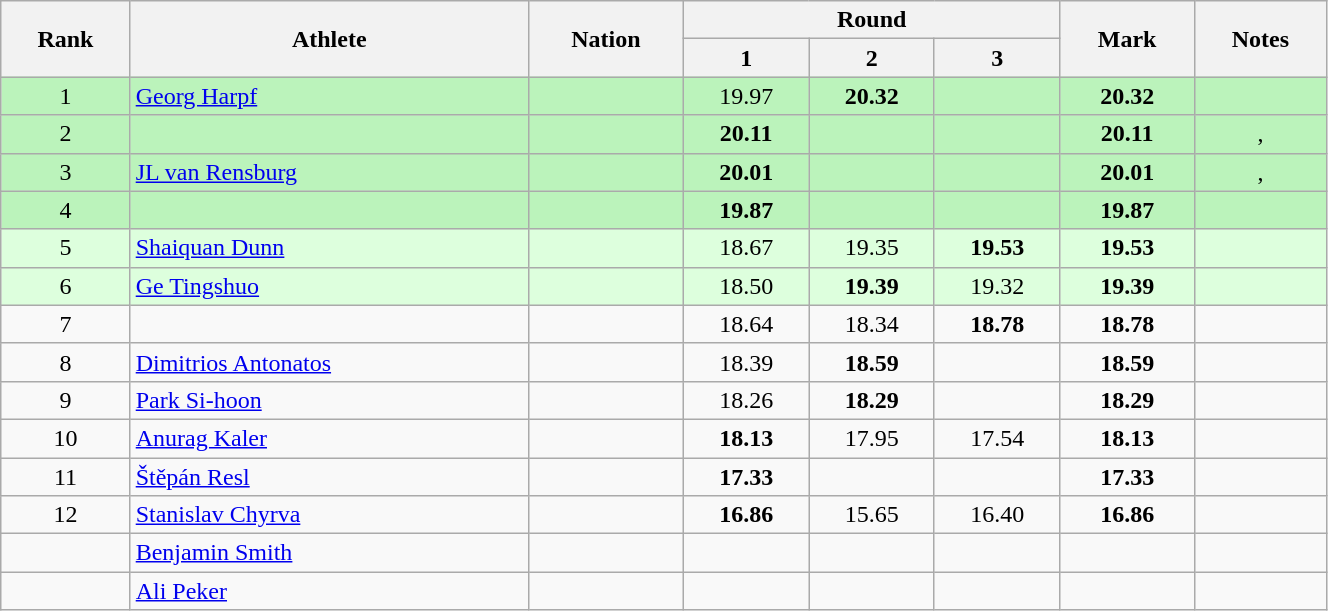<table class="wikitable sortable" style="text-align:center;width: 70%;">
<tr>
<th rowspan=2>Rank</th>
<th rowspan=2>Athlete</th>
<th rowspan=2>Nation</th>
<th colspan=3>Round</th>
<th rowspan=2>Mark</th>
<th rowspan=2>Notes</th>
</tr>
<tr>
<th>1</th>
<th>2</th>
<th>3</th>
</tr>
<tr bgcolor=bbf3bb>
<td>1</td>
<td align=left><a href='#'>Georg Harpf</a></td>
<td align=left></td>
<td>19.97</td>
<td><strong>20.32</strong></td>
<td></td>
<td><strong>20.32</strong></td>
<td></td>
</tr>
<tr bgcolor=bbf3bb>
<td>2</td>
<td align=left></td>
<td align=left></td>
<td><strong>20.11</strong></td>
<td></td>
<td></td>
<td><strong>20.11</strong></td>
<td>, </td>
</tr>
<tr bgcolor=bbf3bb>
<td>3</td>
<td align=left><a href='#'>JL van Rensburg</a></td>
<td align=left></td>
<td><strong>20.01</strong></td>
<td></td>
<td></td>
<td><strong>20.01</strong></td>
<td>, </td>
</tr>
<tr bgcolor=bbf3bb>
<td>4</td>
<td align=left></td>
<td align=left></td>
<td><strong>19.87</strong></td>
<td></td>
<td></td>
<td><strong>19.87</strong></td>
<td></td>
</tr>
<tr bgcolor=ddffdd>
<td>5</td>
<td align=left><a href='#'>Shaiquan Dunn</a></td>
<td align=left></td>
<td>18.67</td>
<td>19.35</td>
<td><strong>19.53</strong></td>
<td><strong>19.53</strong></td>
<td></td>
</tr>
<tr bgcolor=ddffdd>
<td>6</td>
<td align=left><a href='#'>Ge Tingshuo</a></td>
<td align=left></td>
<td>18.50</td>
<td><strong>19.39</strong></td>
<td>19.32</td>
<td><strong>19.39</strong></td>
<td></td>
</tr>
<tr>
<td>7</td>
<td align=left></td>
<td align=left></td>
<td>18.64</td>
<td>18.34</td>
<td><strong>18.78</strong></td>
<td><strong>18.78</strong></td>
<td></td>
</tr>
<tr>
<td>8</td>
<td align=left><a href='#'>Dimitrios Antonatos</a></td>
<td align=left></td>
<td>18.39</td>
<td><strong>18.59</strong></td>
<td></td>
<td><strong>18.59</strong></td>
<td></td>
</tr>
<tr>
<td>9</td>
<td align="left"><a href='#'>Park Si-hoon</a></td>
<td align="left"></td>
<td>18.26</td>
<td><strong>18.29</strong></td>
<td></td>
<td><strong>18.29</strong></td>
<td></td>
</tr>
<tr>
<td>10</td>
<td align="left"><a href='#'>Anurag Kaler</a></td>
<td align="left"></td>
<td><strong>18.13</strong></td>
<td>17.95</td>
<td>17.54</td>
<td><strong>18.13</strong></td>
<td></td>
</tr>
<tr>
<td>11</td>
<td align=left><a href='#'>Štěpán Resl</a></td>
<td align=left></td>
<td><strong>17.33</strong></td>
<td></td>
<td></td>
<td><strong>17.33</strong></td>
<td></td>
</tr>
<tr>
<td>12</td>
<td align=left><a href='#'>Stanislav Chyrva</a></td>
<td align=left></td>
<td><strong>16.86</strong></td>
<td>15.65</td>
<td>16.40</td>
<td><strong>16.86</strong></td>
<td></td>
</tr>
<tr>
<td></td>
<td align=left><a href='#'>Benjamin Smith</a></td>
<td align=left></td>
<td></td>
<td></td>
<td></td>
<td></td>
<td></td>
</tr>
<tr>
<td></td>
<td align=left><a href='#'>Ali Peker</a></td>
<td align=left></td>
<td></td>
<td></td>
<td></td>
<td></td>
<td></td>
</tr>
</table>
